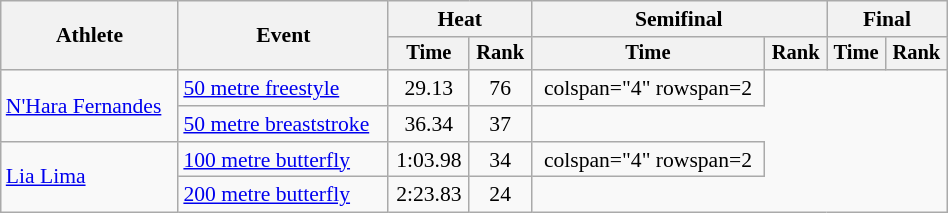<table class="wikitable" style="text-align:center; font-size:90%; width:50%;">
<tr>
<th rowspan="2">Athlete</th>
<th rowspan="2">Event</th>
<th colspan="2">Heat</th>
<th colspan="2">Semifinal</th>
<th colspan="2">Final</th>
</tr>
<tr style="font-size:95%">
<th>Time</th>
<th>Rank</th>
<th>Time</th>
<th>Rank</th>
<th>Time</th>
<th>Rank</th>
</tr>
<tr>
<td align=left rowspan=2><a href='#'>N'Hara Fernandes</a></td>
<td align=left><a href='#'>50 metre freestyle</a></td>
<td>29.13</td>
<td>76</td>
<td>colspan="4" rowspan=2 </td>
</tr>
<tr>
<td align=left><a href='#'>50 metre breaststroke</a></td>
<td>36.34</td>
<td>37</td>
</tr>
<tr>
<td align=left rowspan=2><a href='#'>Lia Lima</a></td>
<td align=left><a href='#'>100 metre butterfly</a></td>
<td>1:03.98</td>
<td>34</td>
<td>colspan="4" rowspan=2 </td>
</tr>
<tr>
<td align=left><a href='#'>200 metre butterfly</a></td>
<td>2:23.83</td>
<td>24</td>
</tr>
</table>
